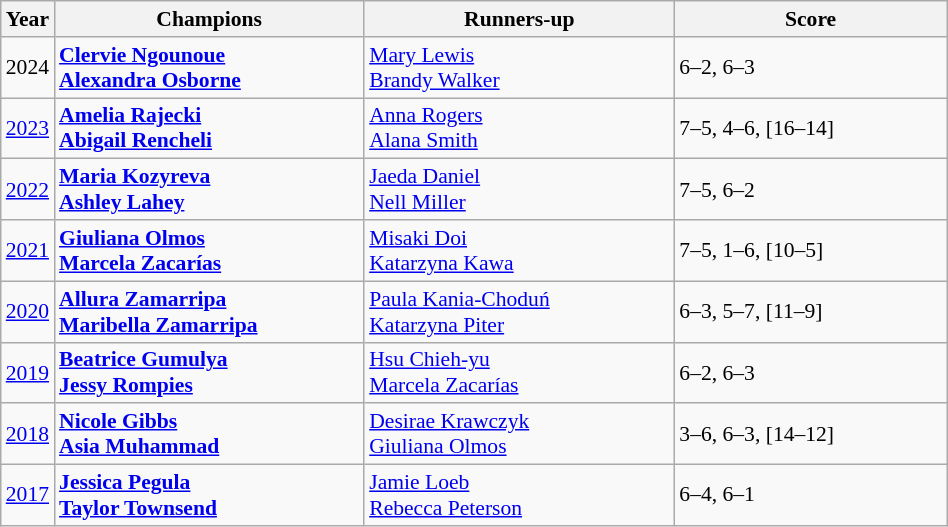<table class="wikitable" style="font-size:90%">
<tr>
<th>Year</th>
<th width="200">Champions</th>
<th width="200">Runners-up</th>
<th width="175">Score</th>
</tr>
<tr>
<td>2024</td>
<td> <strong><a href='#'>Clervie Ngounoue</a></strong> <br>  <strong><a href='#'>Alexandra Osborne</a></strong></td>
<td> <a href='#'>Mary Lewis</a> <br>  <a href='#'>Brandy Walker</a></td>
<td>6–2, 6–3</td>
</tr>
<tr>
<td><a href='#'>2023</a></td>
<td> <strong><a href='#'>Amelia Rajecki</a></strong> <br>  <strong><a href='#'>Abigail Rencheli</a></strong></td>
<td> <a href='#'>Anna Rogers</a> <br>  <a href='#'>Alana Smith</a></td>
<td>7–5, 4–6, [16–14]</td>
</tr>
<tr>
<td><a href='#'>2022</a></td>
<td> <strong><a href='#'>Maria Kozyreva</a></strong> <br>  <strong><a href='#'>Ashley Lahey</a></strong></td>
<td> <a href='#'>Jaeda Daniel</a> <br>  <a href='#'>Nell Miller</a></td>
<td>7–5, 6–2</td>
</tr>
<tr>
<td><a href='#'>2021</a></td>
<td> <strong><a href='#'>Giuliana Olmos</a></strong> <br>  <strong><a href='#'>Marcela Zacarías</a></strong></td>
<td> <a href='#'>Misaki Doi</a> <br>  <a href='#'>Katarzyna Kawa</a></td>
<td>7–5, 1–6, [10–5]</td>
</tr>
<tr>
<td><a href='#'>2020</a></td>
<td> <strong><a href='#'>Allura Zamarripa</a></strong> <br>  <strong><a href='#'>Maribella Zamarripa</a></strong></td>
<td> <a href='#'>Paula Kania-Choduń</a> <br>  <a href='#'>Katarzyna Piter</a></td>
<td>6–3, 5–7, [11–9]</td>
</tr>
<tr>
<td><a href='#'>2019</a></td>
<td> <strong><a href='#'>Beatrice Gumulya</a></strong> <br>  <strong><a href='#'>Jessy Rompies</a></strong></td>
<td> <a href='#'>Hsu Chieh-yu</a> <br>  <a href='#'>Marcela Zacarías</a></td>
<td>6–2, 6–3</td>
</tr>
<tr>
<td><a href='#'>2018</a></td>
<td> <strong><a href='#'>Nicole Gibbs</a></strong> <br>  <strong><a href='#'>Asia Muhammad</a></strong></td>
<td> <a href='#'>Desirae Krawczyk</a> <br>  <a href='#'>Giuliana Olmos</a></td>
<td>3–6, 6–3, [14–12]</td>
</tr>
<tr>
<td><a href='#'>2017</a></td>
<td> <strong><a href='#'>Jessica Pegula</a></strong> <br>  <strong><a href='#'>Taylor Townsend</a></strong></td>
<td> <a href='#'>Jamie Loeb</a> <br>  <a href='#'>Rebecca Peterson</a></td>
<td>6–4, 6–1</td>
</tr>
</table>
